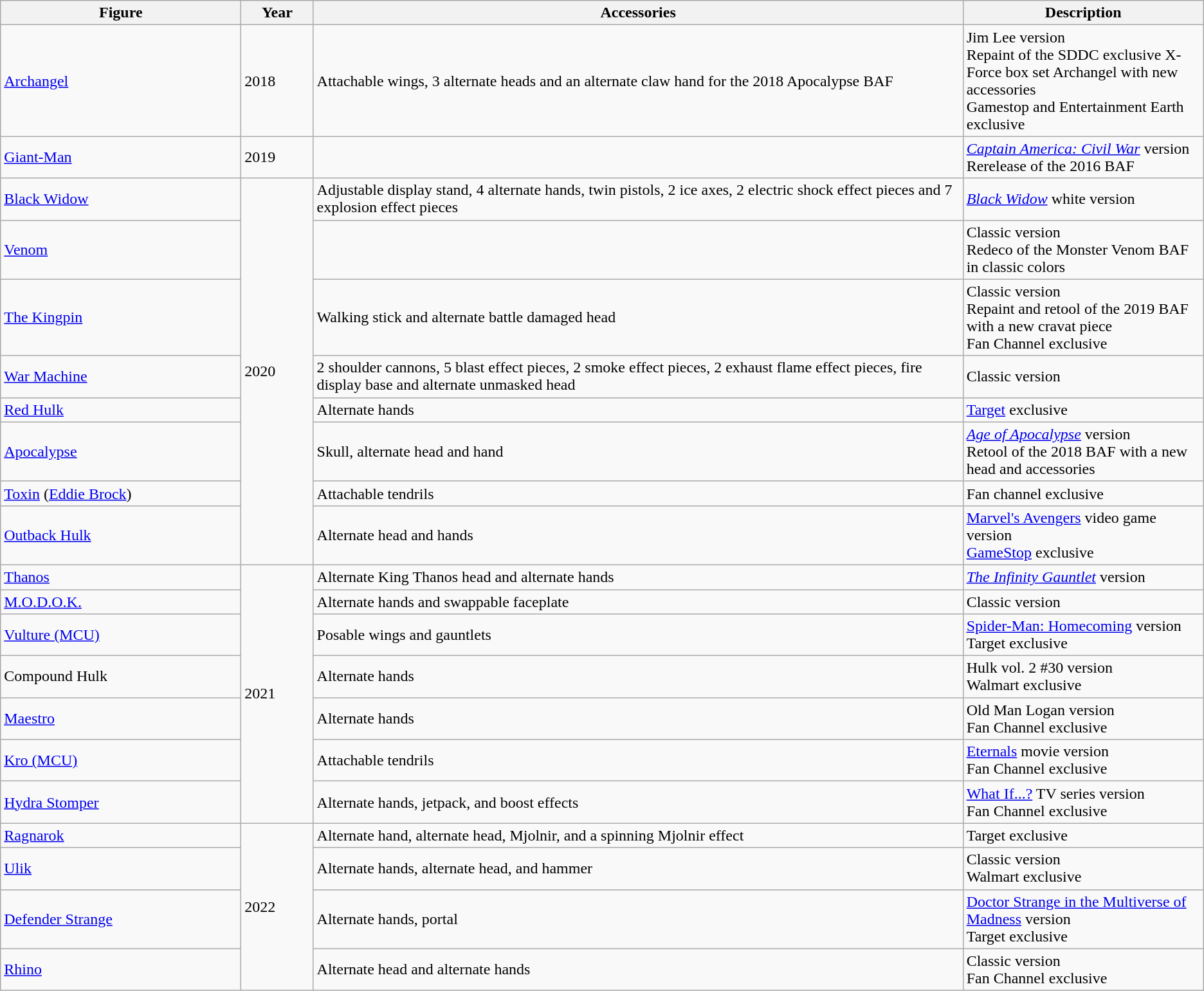<table class="wikitable">
<tr>
<th width="20%">Figure</th>
<th width="6%">Year</th>
<th width="54%">Accessories</th>
<th width="20%">Description</th>
</tr>
<tr>
<td><a href='#'>Archangel</a></td>
<td>2018</td>
<td>Attachable wings, 3 alternate heads and an alternate claw hand for the 2018 Apocalypse BAF</td>
<td>Jim Lee version<br>Repaint of the SDDC exclusive X-Force box set Archangel with new accessories<br>Gamestop and Entertainment Earth exclusive</td>
</tr>
<tr>
<td><a href='#'>Giant-Man</a></td>
<td>2019</td>
<td></td>
<td><em><a href='#'>Captain America: Civil War</a></em> version<br>Rerelease of the 2016 BAF</td>
</tr>
<tr>
<td><a href='#'>Black Widow</a></td>
<td rowspan="8">2020</td>
<td>Adjustable display stand, 4 alternate hands, twin pistols, 2 ice axes, 2 electric shock effect pieces and 7 explosion effect pieces</td>
<td><em><a href='#'>Black Widow</a></em> white version</td>
</tr>
<tr>
<td><a href='#'>Venom</a></td>
<td></td>
<td>Classic version<br>Redeco of the Monster Venom BAF in classic colors</td>
</tr>
<tr>
<td><a href='#'>The Kingpin</a></td>
<td>Walking stick and alternate battle damaged head</td>
<td>Classic version<br>Repaint and retool of the 2019 BAF with a new cravat piece<br>Fan Channel exclusive</td>
</tr>
<tr>
<td><a href='#'>War Machine</a></td>
<td>2 shoulder cannons, 5 blast effect pieces, 2 smoke effect pieces, 2 exhaust flame effect pieces, fire display base and alternate unmasked head</td>
<td>Classic version</td>
</tr>
<tr>
<td><a href='#'>Red Hulk</a></td>
<td>Alternate hands</td>
<td><a href='#'>Target</a> exclusive</td>
</tr>
<tr>
<td><a href='#'>Apocalypse</a></td>
<td>Skull, alternate head and hand</td>
<td><em><a href='#'>Age of Apocalypse</a></em> version<br>Retool of the 2018 BAF with a new head and accessories</td>
</tr>
<tr>
<td><a href='#'>Toxin</a> (<a href='#'>Eddie Brock</a>)</td>
<td>Attachable tendrils</td>
<td>Fan channel exclusive</td>
</tr>
<tr>
<td><a href='#'>Outback Hulk</a></td>
<td>Alternate head and hands</td>
<td><a href='#'>Marvel's Avengers</a> video game version<br><a href='#'>GameStop</a> exclusive</td>
</tr>
<tr>
<td><a href='#'>Thanos</a></td>
<td rowspan="7">2021</td>
<td>Alternate King Thanos head and alternate hands</td>
<td><em><a href='#'>The Infinity Gauntlet</a></em> version</td>
</tr>
<tr>
<td><a href='#'>M.O.D.O.K.</a></td>
<td>Alternate hands and swappable faceplate</td>
<td>Classic version</td>
</tr>
<tr>
<td><a href='#'>Vulture (MCU)</a></td>
<td>Posable wings and gauntlets</td>
<td><a href='#'>Spider-Man: Homecoming</a> version<br>Target exclusive</td>
</tr>
<tr>
<td>Compound Hulk</td>
<td>Alternate hands</td>
<td>Hulk vol. 2 #30 version<br>Walmart exclusive</td>
</tr>
<tr>
<td><a href='#'>Maestro</a></td>
<td>Alternate hands</td>
<td>Old Man Logan version<br>Fan Channel exclusive</td>
</tr>
<tr>
<td><a href='#'>Kro (MCU)</a></td>
<td>Attachable tendrils</td>
<td><a href='#'>Eternals</a> movie version<br>Fan Channel exclusive</td>
</tr>
<tr>
<td><a href='#'>Hydra Stomper</a></td>
<td>Alternate hands, jetpack, and boost effects</td>
<td><a href='#'>What If...?</a> TV series version<br>Fan Channel exclusive</td>
</tr>
<tr>
<td><a href='#'>Ragnarok</a></td>
<td rowspan="7">2022</td>
<td>Alternate hand, alternate head, Mjolnir, and a spinning Mjolnir effect</td>
<td>Target exclusive</td>
</tr>
<tr>
<td><a href='#'>Ulik</a></td>
<td>Alternate hands, alternate head, and hammer</td>
<td>Classic version<br>Walmart exclusive</td>
</tr>
<tr>
<td><a href='#'>Defender Strange</a></td>
<td>Alternate hands, portal</td>
<td><a href='#'>Doctor Strange in the Multiverse of Madness</a> version<br>Target exclusive</td>
</tr>
<tr>
<td><a href='#'>Rhino</a></td>
<td>Alternate head and alternate hands</td>
<td>Classic version<br>Fan Channel exclusive</td>
</tr>
</table>
